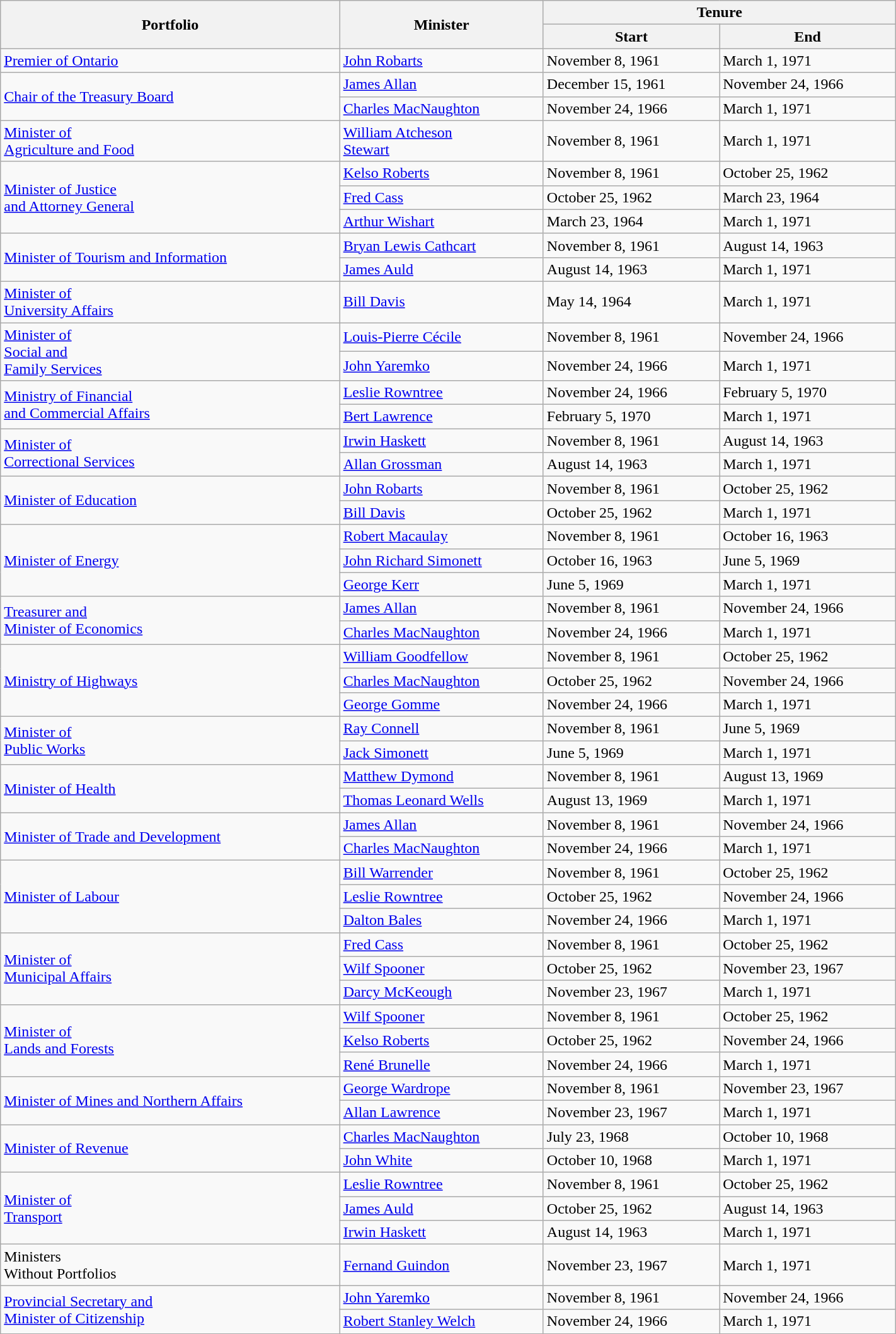<table class="wikitable" style="width: 75%">
<tr>
<th rowspan="2">Portfolio</th>
<th rowspan="2">Minister</th>
<th colspan="2">Tenure</th>
</tr>
<tr>
<th>Start</th>
<th>End</th>
</tr>
<tr>
<td><a href='#'>Premier of Ontario</a></td>
<td><a href='#'>John Robarts</a></td>
<td>November 8, 1961</td>
<td>March 1, 1971</td>
</tr>
<tr>
<td rowspan="2"><a href='#'>Chair of the Treasury Board</a></td>
<td><a href='#'>James Allan</a></td>
<td>December 15, 1961</td>
<td>November 24, 1966</td>
</tr>
<tr>
<td><a href='#'>Charles MacNaughton</a></td>
<td>November 24, 1966</td>
<td>March 1, 1971</td>
</tr>
<tr>
<td><a href='#'>Minister of <br> Agriculture and Food</a></td>
<td><a href='#'>William Atcheson <br> Stewart</a></td>
<td>November 8, 1961</td>
<td>March 1, 1971</td>
</tr>
<tr>
<td rowspan="3"><a href='#'>Minister of Justice <br> and Attorney General</a></td>
<td><a href='#'>Kelso Roberts</a></td>
<td>November 8, 1961</td>
<td>October 25, 1962</td>
</tr>
<tr>
<td><a href='#'>Fred Cass</a></td>
<td>October 25, 1962</td>
<td>March 23, 1964</td>
</tr>
<tr>
<td><a href='#'>Arthur Wishart</a></td>
<td>March 23, 1964</td>
<td>March 1, 1971</td>
</tr>
<tr>
<td rowspan="2"><a href='#'>Minister of Tourism and Information</a></td>
<td><a href='#'>Bryan Lewis Cathcart</a></td>
<td>November 8, 1961</td>
<td>August 14, 1963</td>
</tr>
<tr>
<td><a href='#'>James Auld</a></td>
<td>August 14, 1963</td>
<td>March 1, 1971</td>
</tr>
<tr>
<td><a href='#'>Minister of <br> University Affairs</a></td>
<td><a href='#'>Bill Davis</a></td>
<td>May 14, 1964</td>
<td>March 1, 1971</td>
</tr>
<tr>
<td rowspan="2"><a href='#'>Minister of <br> Social and <br> Family Services</a></td>
<td><a href='#'>Louis-Pierre Cécile</a></td>
<td>November 8, 1961</td>
<td>November 24, 1966</td>
</tr>
<tr>
<td><a href='#'>John Yaremko</a></td>
<td>November 24, 1966</td>
<td>March 1, 1971</td>
</tr>
<tr>
<td rowspan="2"><a href='#'>Ministry of Financial <br> and Commercial Affairs</a></td>
<td><a href='#'>Leslie Rowntree</a></td>
<td>November 24, 1966</td>
<td>February 5, 1970</td>
</tr>
<tr>
<td><a href='#'>Bert Lawrence</a></td>
<td>February 5, 1970</td>
<td>March 1, 1971</td>
</tr>
<tr>
<td rowspan="2"><a href='#'>Minister of <br> Correctional Services</a></td>
<td><a href='#'>Irwin Haskett</a></td>
<td>November 8, 1961</td>
<td>August 14, 1963</td>
</tr>
<tr>
<td><a href='#'>Allan Grossman</a></td>
<td>August 14, 1963</td>
<td>March 1, 1971</td>
</tr>
<tr>
<td rowspan="2"><a href='#'>Minister of Education</a></td>
<td><a href='#'>John Robarts</a></td>
<td>November 8, 1961</td>
<td>October 25, 1962</td>
</tr>
<tr>
<td><a href='#'>Bill Davis</a></td>
<td>October 25, 1962</td>
<td>March 1, 1971</td>
</tr>
<tr>
<td rowspan="3"><a href='#'>Minister of Energy</a></td>
<td><a href='#'>Robert Macaulay</a></td>
<td>November 8, 1961</td>
<td>October 16, 1963</td>
</tr>
<tr>
<td><a href='#'>John Richard Simonett</a></td>
<td>October 16, 1963</td>
<td>June 5, 1969</td>
</tr>
<tr>
<td><a href='#'>George Kerr</a></td>
<td>June 5, 1969</td>
<td>March 1, 1971</td>
</tr>
<tr>
<td rowspan="2"><a href='#'>Treasurer and <br> Minister of Economics</a></td>
<td><a href='#'>James Allan</a></td>
<td>November 8, 1961</td>
<td>November 24, 1966</td>
</tr>
<tr>
<td><a href='#'>Charles MacNaughton</a></td>
<td>November 24, 1966</td>
<td>March 1, 1971</td>
</tr>
<tr>
<td rowspan="3"><a href='#'>Ministry of Highways</a></td>
<td><a href='#'>William Goodfellow</a></td>
<td>November 8, 1961</td>
<td>October 25, 1962</td>
</tr>
<tr>
<td><a href='#'>Charles MacNaughton</a></td>
<td>October 25, 1962</td>
<td>November 24, 1966</td>
</tr>
<tr>
<td><a href='#'>George Gomme</a></td>
<td>November 24, 1966</td>
<td>March 1, 1971</td>
</tr>
<tr>
<td rowspan="2"><a href='#'>Minister of <br> Public Works</a></td>
<td><a href='#'>Ray Connell</a></td>
<td>November 8, 1961</td>
<td>June 5, 1969</td>
</tr>
<tr>
<td><a href='#'>Jack Simonett</a></td>
<td>June 5, 1969</td>
<td>March 1, 1971</td>
</tr>
<tr>
<td rowspan="2"><a href='#'>Minister of Health</a></td>
<td><a href='#'>Matthew Dymond</a></td>
<td>November 8, 1961</td>
<td>August 13, 1969</td>
</tr>
<tr>
<td><a href='#'>Thomas Leonard Wells</a></td>
<td>August 13, 1969</td>
<td>March 1, 1971</td>
</tr>
<tr>
<td rowspan="2"><a href='#'>Minister of Trade and Development</a></td>
<td><a href='#'>James Allan</a></td>
<td>November 8, 1961</td>
<td>November 24, 1966</td>
</tr>
<tr>
<td><a href='#'>Charles MacNaughton</a></td>
<td>November 24, 1966</td>
<td>March 1, 1971</td>
</tr>
<tr>
<td rowspan="3"><a href='#'>Minister of Labour</a></td>
<td><a href='#'>Bill Warrender</a></td>
<td>November 8, 1961</td>
<td>October 25, 1962</td>
</tr>
<tr>
<td><a href='#'>Leslie Rowntree</a></td>
<td>October 25, 1962</td>
<td>November 24, 1966</td>
</tr>
<tr>
<td><a href='#'>Dalton Bales</a></td>
<td>November 24, 1966</td>
<td>March 1, 1971</td>
</tr>
<tr>
<td rowspan="3"><a href='#'>Minister of <br> Municipal Affairs</a></td>
<td><a href='#'>Fred Cass</a></td>
<td>November 8, 1961</td>
<td>October 25, 1962</td>
</tr>
<tr>
<td><a href='#'>Wilf Spooner</a></td>
<td>October 25, 1962</td>
<td>November 23, 1967</td>
</tr>
<tr>
<td><a href='#'>Darcy McKeough</a></td>
<td>November 23, 1967</td>
<td>March 1, 1971</td>
</tr>
<tr>
<td rowspan="3"><a href='#'>Minister of <br> Lands and Forests</a></td>
<td><a href='#'>Wilf Spooner</a></td>
<td>November 8, 1961</td>
<td>October 25, 1962</td>
</tr>
<tr>
<td><a href='#'>Kelso Roberts</a></td>
<td>October 25, 1962</td>
<td>November 24, 1966</td>
</tr>
<tr>
<td><a href='#'>René Brunelle</a></td>
<td>November 24, 1966</td>
<td>March 1, 1971</td>
</tr>
<tr>
<td rowspan="2"><a href='#'>Minister of Mines and Northern Affairs</a></td>
<td><a href='#'>George Wardrope</a></td>
<td>November 8, 1961</td>
<td>November 23, 1967</td>
</tr>
<tr>
<td><a href='#'>Allan Lawrence</a></td>
<td>November 23, 1967</td>
<td>March 1, 1971</td>
</tr>
<tr>
<td rowspan="2"><a href='#'>Minister of Revenue</a></td>
<td><a href='#'>Charles MacNaughton</a></td>
<td>July 23, 1968</td>
<td>October 10, 1968</td>
</tr>
<tr>
<td><a href='#'>John White</a></td>
<td>October 10, 1968</td>
<td>March 1, 1971</td>
</tr>
<tr>
<td rowspan="3"><a href='#'>Minister of <br> Transport</a></td>
<td><a href='#'>Leslie Rowntree</a></td>
<td>November 8, 1961</td>
<td>October 25, 1962</td>
</tr>
<tr>
<td><a href='#'>James Auld</a></td>
<td>October 25, 1962</td>
<td>August 14, 1963</td>
</tr>
<tr>
<td><a href='#'>Irwin Haskett</a></td>
<td>August 14, 1963</td>
<td>March 1, 1971</td>
</tr>
<tr>
<td rowspan="1">Ministers <br> Without Portfolios</td>
<td><a href='#'>Fernand Guindon</a></td>
<td>November 23, 1967</td>
<td>March 1, 1971</td>
</tr>
<tr>
<td rowspan="2"><a href='#'>Provincial Secretary and <br> Minister of Citizenship</a></td>
<td><a href='#'>John Yaremko</a></td>
<td>November 8, 1961</td>
<td>November 24, 1966</td>
</tr>
<tr>
<td><a href='#'>Robert Stanley Welch</a></td>
<td>November 24, 1966</td>
<td>March 1, 1971</td>
</tr>
<tr>
</tr>
</table>
